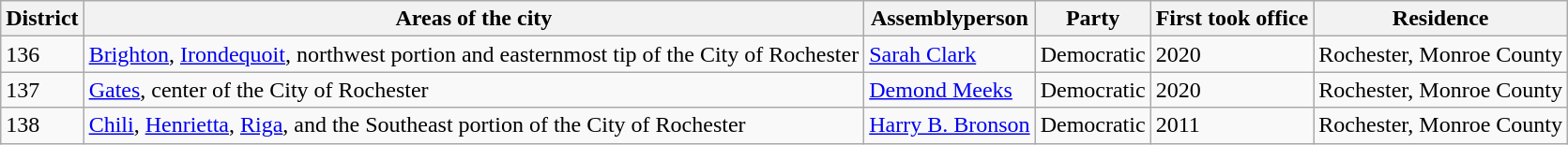<table class="wikitable sortable">
<tr>
<th>District</th>
<th>Areas of the city</th>
<th>Assemblyperson</th>
<th>Party</th>
<th>First took office</th>
<th>Residence</th>
</tr>
<tr>
<td>136</td>
<td><a href='#'>Brighton</a>, <a href='#'>Irondequoit</a>, northwest portion and easternmost tip of the City of Rochester</td>
<td><a href='#'>Sarah Clark</a></td>
<td>Democratic</td>
<td>2020</td>
<td>Rochester, Monroe County</td>
</tr>
<tr>
<td>137</td>
<td><a href='#'>Gates</a>, center of the City of Rochester</td>
<td><a href='#'>Demond Meeks</a></td>
<td>Democratic</td>
<td>2020</td>
<td>Rochester, Monroe County</td>
</tr>
<tr>
<td>138</td>
<td><a href='#'>Chili</a>, <a href='#'>Henrietta</a>, <a href='#'>Riga</a>, and the Southeast portion of the City of Rochester</td>
<td><a href='#'>Harry B. Bronson</a></td>
<td>Democratic</td>
<td>2011</td>
<td>Rochester, Monroe County</td>
</tr>
</table>
